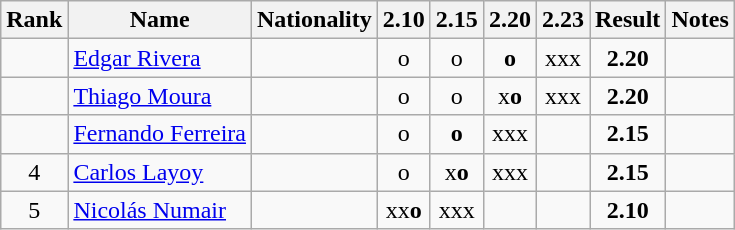<table class="wikitable sortable" style="text-align:center">
<tr>
<th>Rank</th>
<th>Name</th>
<th>Nationality</th>
<th>2.10</th>
<th>2.15</th>
<th>2.20</th>
<th>2.23</th>
<th>Result</th>
<th>Notes</th>
</tr>
<tr>
<td></td>
<td align=left><a href='#'>Edgar Rivera</a></td>
<td align=left></td>
<td>o</td>
<td>o</td>
<td><strong>o</strong></td>
<td>xxx</td>
<td><strong>2.20</strong></td>
<td></td>
</tr>
<tr>
<td></td>
<td align=left><a href='#'>Thiago Moura</a></td>
<td align=left></td>
<td>o</td>
<td>o</td>
<td>x<strong>o</strong></td>
<td>xxx</td>
<td><strong>2.20</strong></td>
<td></td>
</tr>
<tr>
<td></td>
<td align=left><a href='#'>Fernando Ferreira</a></td>
<td align=left></td>
<td>o</td>
<td><strong>o</strong></td>
<td>xxx</td>
<td></td>
<td><strong>2.15</strong></td>
<td></td>
</tr>
<tr>
<td>4</td>
<td align=left><a href='#'>Carlos Layoy</a></td>
<td align=left></td>
<td>o</td>
<td>x<strong>o</strong></td>
<td>xxx</td>
<td></td>
<td><strong>2.15</strong></td>
<td></td>
</tr>
<tr>
<td>5</td>
<td align=left><a href='#'>Nicolás Numair</a></td>
<td align=left></td>
<td>xx<strong>o</strong></td>
<td>xxx</td>
<td></td>
<td></td>
<td><strong>2.10</strong></td>
<td></td>
</tr>
</table>
